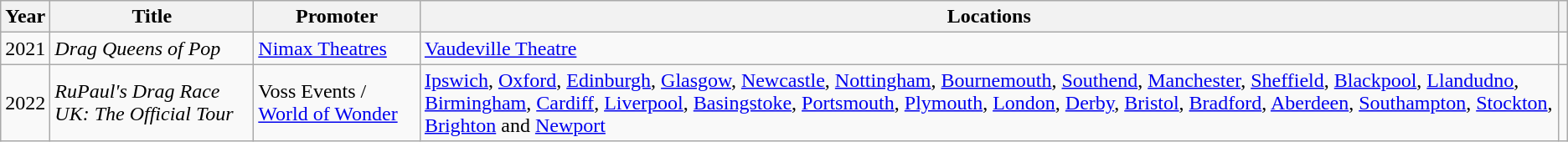<table class="wikitable plainrowheaders sortable">
<tr>
<th scope="col">Year</th>
<th scope="col">Title</th>
<th scope="col">Promoter</th>
<th scope="col">Locations</th>
<th style="text-align: center;" class="unsortable"></th>
</tr>
<tr>
<td>2021</td>
<td><em>Drag Queens of Pop</em></td>
<td><a href='#'>Nimax Theatres</a></td>
<td><a href='#'>Vaudeville Theatre</a></td>
<td></td>
</tr>
<tr>
<td>2022</td>
<td><em>RuPaul's Drag Race UK: The Official Tour</em></td>
<td>Voss Events / <a href='#'>World of Wonder</a></td>
<td><a href='#'>Ipswich</a>, <a href='#'>Oxford</a>, <a href='#'>Edinburgh</a>, <a href='#'>Glasgow</a>, <a href='#'>Newcastle</a>, <a href='#'>Nottingham</a>, <a href='#'>Bournemouth</a>, <a href='#'>Southend</a>, <a href='#'>Manchester</a>, <a href='#'>Sheffield</a>, <a href='#'>Blackpool</a>, <a href='#'>Llandudno</a>, <a href='#'>Birmingham</a>, <a href='#'>Cardiff</a>, <a href='#'>Liverpool</a>, <a href='#'>Basingstoke</a>, <a href='#'>Portsmouth</a>, <a href='#'>Plymouth</a>, <a href='#'>London</a>, <a href='#'>Derby</a>, <a href='#'>Bristol</a>, <a href='#'>Bradford</a>, <a href='#'>Aberdeen</a>, <a href='#'>Southampton</a>, <a href='#'>Stockton</a>, <a href='#'>Brighton</a> and <a href='#'>Newport</a></td>
<td></td>
</tr>
</table>
